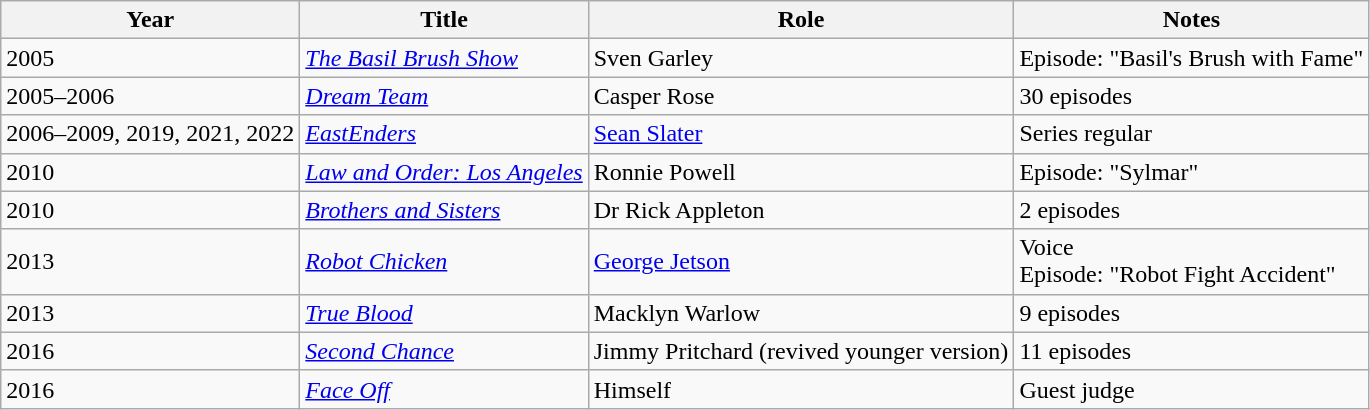<table class = "wikitable sortable">
<tr>
<th>Year</th>
<th>Title</th>
<th>Role</th>
<th class = "unsortable">Notes</th>
</tr>
<tr>
<td>2005</td>
<td><em><a href='#'>The Basil Brush Show</a></em></td>
<td>Sven Garley</td>
<td>Episode: "Basil's Brush with Fame"</td>
</tr>
<tr>
<td>2005–2006</td>
<td><em><a href='#'>Dream Team</a></em></td>
<td>Casper Rose</td>
<td>30 episodes</td>
</tr>
<tr>
<td>2006–2009, 2019, 2021, 2022</td>
<td><em><a href='#'>EastEnders</a></em></td>
<td><a href='#'>Sean Slater</a></td>
<td>Series regular</td>
</tr>
<tr>
<td>2010</td>
<td><em><a href='#'>Law and Order: Los Angeles</a></em></td>
<td>Ronnie Powell</td>
<td>Episode: "Sylmar"</td>
</tr>
<tr>
<td>2010</td>
<td><em><a href='#'>Brothers and Sisters</a></em></td>
<td>Dr Rick Appleton</td>
<td>2 episodes</td>
</tr>
<tr>
<td>2013</td>
<td><em><a href='#'>Robot Chicken</a></em></td>
<td><a href='#'>George Jetson</a></td>
<td>Voice<br>Episode: "Robot Fight Accident"</td>
</tr>
<tr>
<td>2013</td>
<td><em><a href='#'>True Blood</a></em></td>
<td>Macklyn Warlow</td>
<td>9 episodes</td>
</tr>
<tr>
<td>2016</td>
<td><em><a href='#'>Second Chance</a></em></td>
<td>Jimmy Pritchard (revived younger version)</td>
<td>11 episodes</td>
</tr>
<tr>
<td>2016</td>
<td><em><a href='#'>Face Off</a></em></td>
<td>Himself</td>
<td>Guest judge</td>
</tr>
</table>
